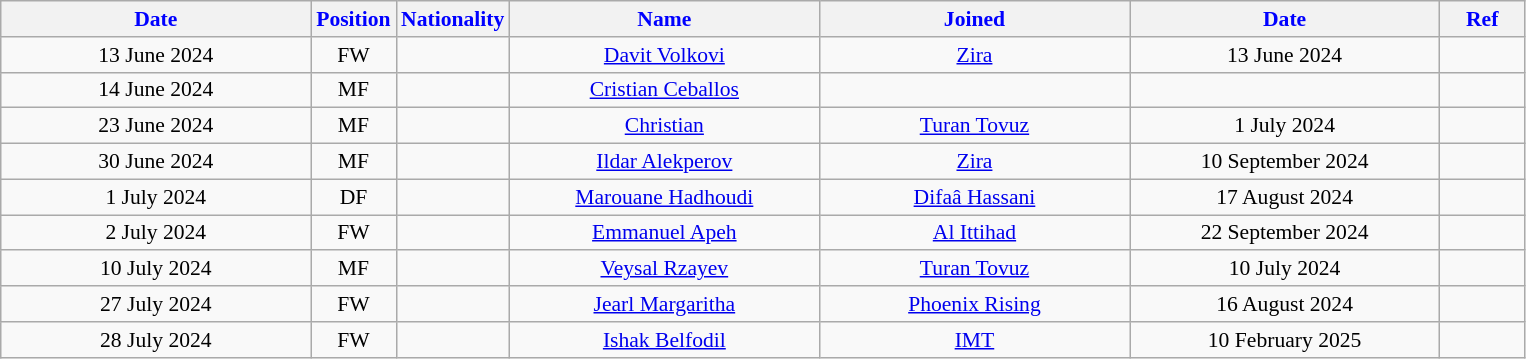<table class="wikitable"  style="text-align:center; font-size:90%; ">
<tr>
<th style="background:#white; color:blue; width:200px;">Date</th>
<th style="background:#white; color:blue; width:50px;">Position</th>
<th style="background:#white; color:blue; width:50px;">Nationality</th>
<th style="background:#white; color:blue; width:200px;">Name</th>
<th style="background:#white; color:blue; width:200px;">Joined</th>
<th style="background:#white; color:blue; width:200px;">Date</th>
<th style="background:#white; color:blue; width:50px;">Ref</th>
</tr>
<tr>
<td>13 June 2024</td>
<td>FW</td>
<td></td>
<td><a href='#'>Davit Volkovi</a></td>
<td><a href='#'>Zira</a></td>
<td>13 June 2024</td>
<td></td>
</tr>
<tr>
<td>14 June 2024</td>
<td>MF</td>
<td></td>
<td><a href='#'>Cristian Ceballos</a></td>
<td></td>
<td></td>
<td></td>
</tr>
<tr>
<td>23 June 2024</td>
<td>MF</td>
<td></td>
<td><a href='#'>Christian</a></td>
<td><a href='#'>Turan Tovuz</a></td>
<td>1 July 2024</td>
<td></td>
</tr>
<tr>
<td>30 June 2024</td>
<td>MF</td>
<td></td>
<td><a href='#'>Ildar Alekperov</a></td>
<td><a href='#'>Zira</a></td>
<td>10 September 2024</td>
<td></td>
</tr>
<tr>
<td>1 July 2024</td>
<td>DF</td>
<td></td>
<td><a href='#'>Marouane Hadhoudi</a></td>
<td><a href='#'>Difaâ Hassani</a></td>
<td>17 August 2024</td>
<td></td>
</tr>
<tr>
<td>2 July 2024</td>
<td>FW</td>
<td></td>
<td><a href='#'>Emmanuel Apeh</a></td>
<td><a href='#'>Al Ittihad</a></td>
<td>22 September 2024</td>
<td></td>
</tr>
<tr>
<td>10 July 2024</td>
<td>MF</td>
<td></td>
<td><a href='#'>Veysal Rzayev</a></td>
<td><a href='#'>Turan Tovuz</a></td>
<td>10 July 2024</td>
<td></td>
</tr>
<tr>
<td>27 July 2024</td>
<td>FW</td>
<td></td>
<td><a href='#'>Jearl Margaritha</a></td>
<td><a href='#'>Phoenix Rising</a></td>
<td>16 August 2024</td>
<td></td>
</tr>
<tr>
<td>28 July 2024</td>
<td>FW</td>
<td></td>
<td><a href='#'>Ishak Belfodil</a></td>
<td><a href='#'>IMT</a></td>
<td>10 February 2025</td>
<td></td>
</tr>
</table>
